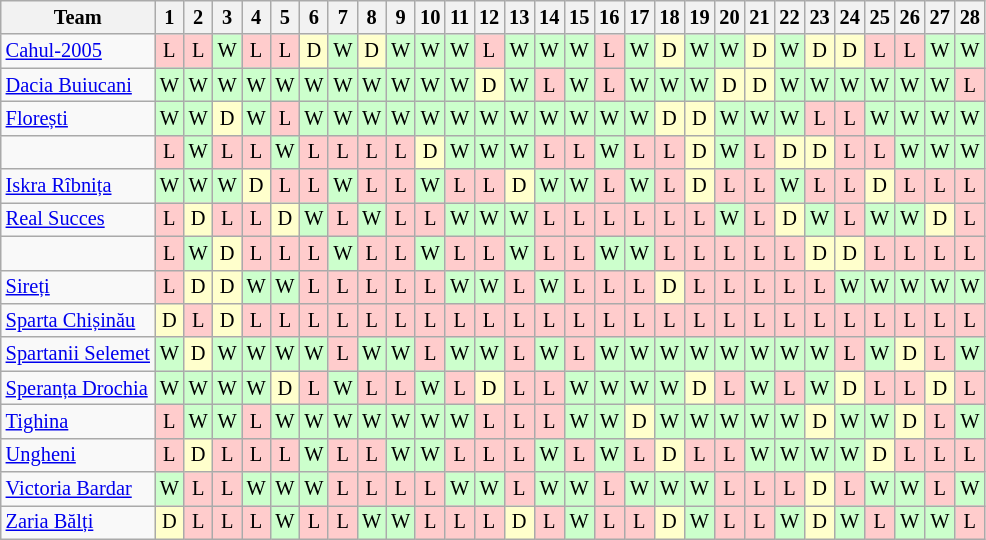<table class="wikitable" style="font-size:85%; text-align: center;">
<tr>
<th>Team</th>
<th>1</th>
<th>2</th>
<th>3</th>
<th>4</th>
<th>5</th>
<th>6</th>
<th>7</th>
<th>8</th>
<th>9</th>
<th>10</th>
<th>11</th>
<th>12</th>
<th>13</th>
<th>14</th>
<th>15</th>
<th>16</th>
<th>17</th>
<th>18</th>
<th>19</th>
<th>20</th>
<th>21</th>
<th>22</th>
<th>23</th>
<th>24</th>
<th>25</th>
<th>26</th>
<th>27</th>
<th>28</th>
</tr>
<tr>
<td align="left"><a href='#'>Cahul-2005</a></td>
<td style="width:10px; background:#FFCCCC;">L</td>
<td style="width:10px; background:#FFCCCC;">L</td>
<td style="width:10px; background:#CCFFCC;">W</td>
<td style="width:10px; background:#FFCCCC;">L</td>
<td style="width:10px; background:#FFCCCC;">L</td>
<td style="width:10px; background:#FFFFCC;">D</td>
<td style="width:10px; background:#CCFFCC;">W</td>
<td style="width:10px; background:#FFFFCC;">D</td>
<td style="width:10px; background:#CCFFCC;">W</td>
<td style="width:10px; background:#CCFFCC;">W</td>
<td style="width:10px; background:#CCFFCC;">W</td>
<td style="width:10px; background:#FFCCCC;">L</td>
<td style="width:10px; background:#CCFFCC;">W</td>
<td style="width:10px; background:#CCFFCC;">W</td>
<td style="width:10px; background:#CCFFCC;">W</td>
<td style="width:10px; background:#FFCCCC;">L</td>
<td style="width:10px; background:#CCFFCC;">W</td>
<td style="width:10px; background:#FFFFCC;">D</td>
<td style="width:10px; background:#CCFFCC;">W</td>
<td style="width:10px; background:#CCFFCC;">W</td>
<td style="width:10px; background:#FFFFCC;">D</td>
<td style="width:10px; background:#CCFFCC;">W</td>
<td style="width:10px; background:#FFFFCC;">D</td>
<td style="width:10px; background:#FFFFCC;">D</td>
<td style="width:10px; background:#FFCCCC;">L</td>
<td style="width:10px; background:#FFCCCC;">L</td>
<td style="width:10px; background:#CCFFCC;">W</td>
<td style="width:10px; background:#CCFFCC;">W</td>
</tr>
<tr>
<td align="left"><a href='#'>Dacia Buiucani</a></td>
<td style="width:10px; background:#CCFFCC;">W</td>
<td style="width:10px; background:#CCFFCC;">W</td>
<td style="width:10px; background:#CCFFCC;">W</td>
<td style="width:10px; background:#CCFFCC;">W</td>
<td style="width:10px; background:#CCFFCC;">W</td>
<td style="width:10px; background:#CCFFCC;">W</td>
<td style="width:10px; background:#CCFFCC;">W</td>
<td style="width:10px; background:#CCFFCC;">W</td>
<td style="width:10px; background:#CCFFCC;">W</td>
<td style="width:10px; background:#CCFFCC;">W</td>
<td style="width:10px; background:#CCFFCC;">W</td>
<td style="width:10px; background:#FFFFCC;">D</td>
<td style="width:10px; background:#CCFFCC;">W</td>
<td style="width:10px; background:#FFCCCC;">L</td>
<td style="width:10px; background:#CCFFCC;">W</td>
<td style="width:10px; background:#FFCCCC;">L</td>
<td style="width:10px; background:#CCFFCC;">W</td>
<td style="width:10px; background:#CCFFCC;">W</td>
<td style="width:10px; background:#CCFFCC;">W</td>
<td style="width:10px; background:#FFFFCC;">D</td>
<td style="width:10px; background:#FFFFCC;">D</td>
<td style="width:10px; background:#CCFFCC;">W</td>
<td style="width:10px; background:#CCFFCC;">W</td>
<td style="width:10px; background:#CCFFCC;">W</td>
<td style="width:10px; background:#CCFFCC;">W</td>
<td style="width:10px; background:#CCFFCC;">W</td>
<td style="width:10px; background:#CCFFCC;">W</td>
<td style="width:10px; background:#FFCCCC;">L</td>
</tr>
<tr>
<td align="left"><a href='#'>Florești</a></td>
<td style="width:10px; background:#CCFFCC;">W</td>
<td style="width:10px; background:#CCFFCC;">W</td>
<td style="width:10px; background:#FFFFCC;">D</td>
<td style="width:10px; background:#CCFFCC;">W</td>
<td style="width:10px; background:#FFCCCC;">L</td>
<td style="width:10px; background:#CCFFCC;">W</td>
<td style="width:10px; background:#CCFFCC;">W</td>
<td style="width:10px; background:#CCFFCC;">W</td>
<td style="width:10px; background:#CCFFCC;">W</td>
<td style="width:10px; background:#CCFFCC;">W</td>
<td style="width:10px; background:#CCFFCC;">W</td>
<td style="width:10px; background:#CCFFCC;">W</td>
<td style="width:10px; background:#CCFFCC;">W</td>
<td style="width:10px; background:#CCFFCC;">W</td>
<td style="width:10px; background:#CCFFCC;">W</td>
<td style="width:10px; background:#CCFFCC;">W</td>
<td style="width:10px; background:#CCFFCC;">W</td>
<td style="width:10px; background:#FFFFCC;">D</td>
<td style="width:10px; background:#FFFFCC;">D</td>
<td style="width:10px; background:#CCFFCC;">W</td>
<td style="width:10px; background:#CCFFCC;">W</td>
<td style="width:10px; background:#CCFFCC;">W</td>
<td style="width:10px; background:#FFCCCC;">L</td>
<td style="width:10px; background:#FFCCCC;">L</td>
<td style="width:10px; background:#CCFFCC;">W</td>
<td style="width:10px; background:#CCFFCC;">W</td>
<td style="width:10px; background:#CCFFCC;">W</td>
<td style="width:10px; background:#CCFFCC;">W</td>
</tr>
<tr>
<td align="left"></td>
<td style="width:10px; background:#FFCCCC;">L</td>
<td style="width:10px; background:#CCFFCC;">W</td>
<td style="width:10px; background:#FFCCCC;">L</td>
<td style="width:10px; background:#FFCCCC;">L</td>
<td style="width:10px; background:#CCFFCC;">W</td>
<td style="width:10px; background:#FFCCCC;">L</td>
<td style="width:10px; background:#FFCCCC;">L</td>
<td style="width:10px; background:#FFCCCC;">L</td>
<td style="width:10px; background:#FFCCCC;">L</td>
<td style="width:10px; background:#FFFFCC;">D</td>
<td style="width:10px; background:#CCFFCC;">W</td>
<td style="width:10px; background:#CCFFCC;">W</td>
<td style="width:10px; background:#CCFFCC;">W</td>
<td style="width:10px; background:#FFCCCC;">L</td>
<td style="width:10px; background:#FFCCCC;">L</td>
<td style="width:10px; background:#CCFFCC;">W</td>
<td style="width:10px; background:#FFCCCC;">L</td>
<td style="width:10px; background:#FFCCCC;">L</td>
<td style="width:10px; background:#FFFFCC;">D</td>
<td style="width:10px; background:#CCFFCC;">W</td>
<td style="width:10px; background:#FFCCCC;">L</td>
<td style="width:10px; background:#FFFFCC;">D</td>
<td style="width:10px; background:#FFFFCC;">D</td>
<td style="width:10px; background:#FFCCCC;">L</td>
<td style="width:10px; background:#FFCCCC;">L</td>
<td style="width:10px; background:#CCFFCC;">W</td>
<td style="width:10px; background:#CCFFCC;">W</td>
<td style="width:10px; background:#CCFFCC;">W</td>
</tr>
<tr>
<td align="left"><a href='#'>Iskra Rîbnița</a></td>
<td style="width:10px; background:#CCFFCC;">W</td>
<td style="width:10px; background:#CCFFCC;">W</td>
<td style="width:10px; background:#CCFFCC;">W</td>
<td style="width:10px; background:#FFFFCC;">D</td>
<td style="width:10px; background:#FFCCCC;">L</td>
<td style="width:10px; background:#FFCCCC;">L</td>
<td style="width:10px; background:#CCFFCC;">W</td>
<td style="width:10px; background:#FFCCCC;">L</td>
<td style="width:10px; background:#FFCCCC;">L</td>
<td style="width:10px; background:#CCFFCC;">W</td>
<td style="width:10px; background:#FFCCCC;">L</td>
<td style="width:10px; background:#FFCCCC;">L</td>
<td style="width:10px; background:#FFFFCC;">D</td>
<td style="width:10px; background:#CCFFCC;">W</td>
<td style="width:10px; background:#CCFFCC;">W</td>
<td style="width:10px; background:#FFCCCC;">L</td>
<td style="width:10px; background:#CCFFCC;">W</td>
<td style="width:10px; background:#FFCCCC;">L</td>
<td style="width:10px; background:#FFFFCC;">D</td>
<td style="width:10px; background:#FFCCCC;">L</td>
<td style="width:10px; background:#FFCCCC;">L</td>
<td style="width:10px; background:#CCFFCC;">W</td>
<td style="width:10px; background:#FFCCCC;">L</td>
<td style="width:10px; background:#FFCCCC;">L</td>
<td style="width:10px; background:#FFFFCC;">D</td>
<td style="width:10px; background:#FFCCCC;">L</td>
<td style="width:10px; background:#FFCCCC;">L</td>
<td style="width:10px; background:#FFCCCC;">L</td>
</tr>
<tr>
<td align="left"><a href='#'>Real Succes</a></td>
<td style="width:10px; background:#FFCCCC;">L</td>
<td style="width:10px; background:#FFFFCC;">D</td>
<td style="width:10px; background:#FFCCCC;">L</td>
<td style="width:10px; background:#FFCCCC;">L</td>
<td style="width:10px; background:#FFFFCC;">D</td>
<td style="width:10px; background:#CCFFCC;">W</td>
<td style="width:10px; background:#FFCCCC;">L</td>
<td style="width:10px; background:#CCFFCC;">W</td>
<td style="width:10px; background:#FFCCCC;">L</td>
<td style="width:10px; background:#FFCCCC;">L</td>
<td style="width:10px; background:#CCFFCC;">W</td>
<td style="width:10px; background:#CCFFCC;">W</td>
<td style="width:10px; background:#CCFFCC;">W</td>
<td style="width:10px; background:#FFCCCC;">L</td>
<td style="width:10px; background:#FFCCCC;">L</td>
<td style="width:10px; background:#FFCCCC;">L</td>
<td style="width:10px; background:#FFCCCC;">L</td>
<td style="width:10px; background:#FFCCCC;">L</td>
<td style="width:10px; background:#FFCCCC;">L</td>
<td style="width:10px; background:#CCFFCC;">W</td>
<td style="width:10px; background:#FFCCCC;">L</td>
<td style="width:10px; background:#FFFFCC;">D</td>
<td style="width:10px; background:#CCFFCC;">W</td>
<td style="width:10px; background:#FFCCCC;">L</td>
<td style="width:10px; background:#CCFFCC;">W</td>
<td style="width:10px; background:#CCFFCC;">W</td>
<td style="width:10px; background:#FFFFCC;">D</td>
<td style="width:10px; background:#FFCCCC;">L</td>
</tr>
<tr>
<td align="left"></td>
<td style="width:10px; background:#FFCCCC;">L</td>
<td style="width:10px; background:#CCFFCC;">W</td>
<td style="width:10px; background:#FFFFCC;">D</td>
<td style="width:10px; background:#FFCCCC;">L</td>
<td style="width:10px; background:#FFCCCC;">L</td>
<td style="width:10px; background:#FFCCCC;">L</td>
<td style="width:10px; background:#CCFFCC;">W</td>
<td style="width:10px; background:#FFCCCC;">L</td>
<td style="width:10px; background:#FFCCCC;">L</td>
<td style="width:10px; background:#CCFFCC;">W</td>
<td style="width:10px; background:#FFCCCC;">L</td>
<td style="width:10px; background:#FFCCCC;">L</td>
<td style="width:10px; background:#CCFFCC;">W</td>
<td style="width:10px; background:#FFCCCC;">L</td>
<td style="width:10px; background:#FFCCCC;">L</td>
<td style="width:10px; background:#CCFFCC;">W</td>
<td style="width:10px; background:#CCFFCC;">W</td>
<td style="width:10px; background:#FFCCCC;">L</td>
<td style="width:10px; background:#FFCCCC;">L</td>
<td style="width:10px; background:#FFCCCC;">L</td>
<td style="width:10px; background:#FFCCCC;">L</td>
<td style="width:10px; background:#FFCCCC;">L</td>
<td style="width:10px; background:#FFFFCC;">D</td>
<td style="width:10px; background:#FFFFCC;">D</td>
<td style="width:10px; background:#FFCCCC;">L</td>
<td style="width:10px; background:#FFCCCC;">L</td>
<td style="width:10px; background:#FFCCCC;">L</td>
<td style="width:10px; background:#FFCCCC;">L</td>
</tr>
<tr>
<td align="left"><a href='#'>Sireți</a></td>
<td style="width:10px; background:#FFCCCC;">L</td>
<td style="width:10px; background:#FFFFCC;">D</td>
<td style="width:10px; background:#FFFFCC;">D</td>
<td style="width:10px; background:#CCFFCC;">W</td>
<td style="width:10px; background:#CCFFCC;">W</td>
<td style="width:10px; background:#FFCCCC;">L</td>
<td style="width:10px; background:#FFCCCC;">L</td>
<td style="width:10px; background:#FFCCCC;">L</td>
<td style="width:10px; background:#FFCCCC;">L</td>
<td style="width:10px; background:#FFCCCC;">L</td>
<td style="width:10px; background:#CCFFCC;">W</td>
<td style="width:10px; background:#CCFFCC;">W</td>
<td style="width:10px; background:#FFCCCC;">L</td>
<td style="width:10px; background:#CCFFCC;">W</td>
<td style="width:10px; background:#FFCCCC;">L</td>
<td style="width:10px; background:#FFCCCC;">L</td>
<td style="width:10px; background:#FFCCCC;">L</td>
<td style="width:10px; background:#FFFFCC;">D</td>
<td style="width:10px; background:#FFCCCC;">L</td>
<td style="width:10px; background:#FFCCCC;">L</td>
<td style="width:10px; background:#FFCCCC;">L</td>
<td style="width:10px; background:#FFCCCC;">L</td>
<td style="width:10px; background:#FFCCCC;">L</td>
<td style="width:10px; background:#CCFFCC;">W</td>
<td style="width:10px; background:#CCFFCC;">W</td>
<td style="width:10px; background:#CCFFCC;">W</td>
<td style="width:10px; background:#CCFFCC;">W</td>
<td style="width:10px; background:#CCFFCC;">W</td>
</tr>
<tr>
<td align="left"><a href='#'>Sparta Chișinău</a></td>
<td style="width:10px; background:#FFFFCC;">D</td>
<td style="width:10px; background:#FFCCCC;">L</td>
<td style="width:10px; background:#FFFFCC;">D</td>
<td style="width:10px; background:#FFCCCC;">L</td>
<td style="width:10px; background:#FFCCCC;">L</td>
<td style="width:10px; background:#FFCCCC;">L</td>
<td style="width:10px; background:#FFCCCC;">L</td>
<td style="width:10px; background:#FFCCCC;">L</td>
<td style="width:10px; background:#FFCCCC;">L</td>
<td style="width:10px; background:#FFCCCC;">L</td>
<td style="width:10px; background:#FFCCCC;">L</td>
<td style="width:10px; background:#FFCCCC;">L</td>
<td style="width:10px; background:#FFCCCC;">L</td>
<td style="width:10px; background:#FFCCCC;">L</td>
<td style="width:10px; background:#FFCCCC;">L</td>
<td style="width:10px; background:#FFCCCC;">L</td>
<td style="width:10px; background:#FFCCCC;">L</td>
<td style="width:10px; background:#FFCCCC;">L</td>
<td style="width:10px; background:#FFCCCC;">L</td>
<td style="width:10px; background:#FFCCCC;">L</td>
<td style="width:10px; background:#FFCCCC;">L</td>
<td style="width:10px; background:#FFCCCC;">L</td>
<td style="width:10px; background:#FFCCCC;">L</td>
<td style="width:10px; background:#FFCCCC;">L</td>
<td style="width:10px; background:#FFCCCC;">L</td>
<td style="width:10px; background:#FFCCCC;">L</td>
<td style="width:10px; background:#FFCCCC;">L</td>
<td style="width:10px; background:#FFCCCC;">L</td>
</tr>
<tr>
<td align="left"><a href='#'>Spartanii Selemet</a></td>
<td style="width:10px; background:#CCFFCC;">W</td>
<td style="width:10px; background:#FFFFCC;">D</td>
<td style="width:10px; background:#CCFFCC;">W</td>
<td style="width:10px; background:#CCFFCC;">W</td>
<td style="width:10px; background:#CCFFCC;">W</td>
<td style="width:10px; background:#CCFFCC;">W</td>
<td style="width:10px; background:#FFCCCC;">L</td>
<td style="width:10px; background:#CCFFCC;">W</td>
<td style="width:10px; background:#CCFFCC;">W</td>
<td style="width:10px; background:#FFCCCC;">L</td>
<td style="width:10px; background:#CCFFCC;">W</td>
<td style="width:10px; background:#CCFFCC;">W</td>
<td style="width:10px; background:#FFCCCC;">L</td>
<td style="width:10px; background:#CCFFCC;">W</td>
<td style="width:10px; background:#FFCCCC;">L</td>
<td style="width:10px; background:#CCFFCC;">W</td>
<td style="width:10px; background:#CCFFCC;">W</td>
<td style="width:10px; background:#CCFFCC;">W</td>
<td style="width:10px; background:#CCFFCC;">W</td>
<td style="width:10px; background:#CCFFCC;">W</td>
<td style="width:10px; background:#CCFFCC;">W</td>
<td style="width:10px; background:#CCFFCC;">W</td>
<td style="width:10px; background: #CCFFCC;">W</td>
<td style="width:10px; background:#FFCCCC;">L</td>
<td style="width:10px; background:#CCFFCC;">W</td>
<td style="width:10px; background:#FFFFCC;">D</td>
<td style="width:10px; background:#FFCCCC;">L</td>
<td style="width:10px; background:#CCFFCC;">W</td>
</tr>
<tr>
<td align="left"><a href='#'>Speranța Drochia</a></td>
<td style="width:10px; background:#CCFFCC;">W</td>
<td style="width:10px; background:#CCFFCC;">W</td>
<td style="width:10px; background:#CCFFCC;">W</td>
<td style="width:10px; background:#CCFFCC;">W</td>
<td style="width:10px; background:#FFFFCC;">D</td>
<td style="width:10px; background:#FFCCCC;">L</td>
<td style="width:10px; background:#CCFFCC;">W</td>
<td style="width:10px; background:#FFCCCC;">L</td>
<td style="width:10px; background:#FFCCCC;">L</td>
<td style="width:10px; background:#CCFFCC;">W</td>
<td style="width:10px; background:#FFCCCC;">L</td>
<td style="width:10px; background:#FFFFCC;">D</td>
<td style="width:10px; background:#FFCCCC;">L</td>
<td style="width:10px; background:#FFCCCC;">L</td>
<td style="width:10px; background:#CCFFCC;">W</td>
<td style="width:10px; background:#CCFFCC;">W</td>
<td style="width:10px; background:#CCFFCC;">W</td>
<td style="width:10px; background:#CCFFCC;">W</td>
<td style="width:10px; background:#FFFFCC;">D</td>
<td style="width:10px; background:#FFCCCC;">L</td>
<td style="width:10px; background:#CCFFCC;">W</td>
<td style="width:10px; background:#FFCCCC;">L</td>
<td style="width:10px; background:#CCFFCC;">W</td>
<td style="width:10px; background:#FFFFCC;">D</td>
<td style="width:10px; background:#FFCCCC;">L</td>
<td style="width:10px; background:#FFCCCC;">L</td>
<td style="width:10px; background:#FFFFCC;">D</td>
<td style="width:10px; background:#FFCCCC;">L</td>
</tr>
<tr>
<td align="left"><a href='#'>Tighina</a></td>
<td style="width:10px; background:#FFCCCC;">L</td>
<td style="width:10px; background:#CCFFCC;">W</td>
<td style="width:10px; background:#CCFFCC;">W</td>
<td style="width:10px; background:#FFCCCC;">L</td>
<td style="width:10px; background:#CCFFCC;">W</td>
<td style="width:10px; background:#CCFFCC;">W</td>
<td style="width:10px; background:#CCFFCC;">W</td>
<td style="width:10px; background:#CCFFCC;">W</td>
<td style="width:10px; background:#CCFFCC;">W</td>
<td style="width:10px; background:#CCFFCC;">W</td>
<td style="width:10px; background:#CCFFCC;">W</td>
<td style="width:10px; background:#FFCCCC;">L</td>
<td style="width:10px; background:#FFCCCC;">L</td>
<td style="width:10px; background:#FFCCCC;">L</td>
<td style="width:10px; background:#CCFFCC;">W</td>
<td style="width:10px; background:#CCFFCC;">W</td>
<td style="width:10px; background:#FFFFCC;">D</td>
<td style="width:10px; background:#CCFFCC;">W</td>
<td style="width:10px; background:#CCFFCC;">W</td>
<td style="width:10px; background:#CCFFCC;">W</td>
<td style="width:10px; background:#CCFFCC;">W</td>
<td style="width:10px; background:#CCFFCC;">W</td>
<td style="width:10px; background:#FFFFCC;">D</td>
<td style="width:10px; background:#CCFFCC;">W</td>
<td style="width:10px; background:#CCFFCC;">W</td>
<td style="width:10px; background:#FFFFCC;">D</td>
<td style="width:10px; background:#FFCCCC;">L</td>
<td style="width:10px; background:#CCFFCC;">W</td>
</tr>
<tr>
<td align="left"><a href='#'>Ungheni</a></td>
<td style="width:10px; background:#FFCCCC;">L</td>
<td style="width:10px; background:#FFFFCC;">D</td>
<td style="width:10px; background:#FFCCCC;">L</td>
<td style="width:10px; background:#FFCCCC;">L</td>
<td style="width:10px; background:#FFCCCC;">L</td>
<td style="width:10px; background:#CCFFCC;">W</td>
<td style="width:10px; background:#FFCCCC;">L</td>
<td style="width:10px; background:#FFCCCC;">L</td>
<td style="width:10px; background:#CCFFCC;">W</td>
<td style="width:10px; background:#CCFFCC;">W</td>
<td style="width:10px; background:#FFCCCC;">L</td>
<td style="width:10px; background:#FFCCCC;">L</td>
<td style="width:10px; background:#FFCCCC;">L</td>
<td style="width:10px; background:#CCFFCC;">W</td>
<td style="width:10px; background:#FFCCCC;">L</td>
<td style="width:10px; background:#CCFFCC;">W</td>
<td style="width:10px; background:#FFCCCC;">L</td>
<td style="width:10px; background:#FFFFCC;">D</td>
<td style="width:10px; background:#FFCCCC;">L</td>
<td style="width:10px; background:#FFCCCC;">L</td>
<td style="width:10px; background:#CCFFCC;">W</td>
<td style="width:10px; background:#CCFFCC;">W</td>
<td style="width:10px; background:#CCFFCC;">W</td>
<td style="width:10px; background:#CCFFCC;">W</td>
<td style="width:10px; background:#FFFFCC;">D</td>
<td style="width:10px; background:#FFCCCC;">L</td>
<td style="width:10px; background:#FFCCCC;">L</td>
<td style="width:10px; background:#FFCCCC;">L</td>
</tr>
<tr>
<td align="left"><a href='#'>Victoria Bardar</a></td>
<td style="width:10px; background:#CCFFCC;">W</td>
<td style="width:10px; background:#FFCCCC;">L</td>
<td style="width:10px; background:#FFCCCC;">L</td>
<td style="width:10px; background:#CCFFCC;">W</td>
<td style="width:10px; background:#CCFFCC;">W</td>
<td style="width:10px; background:#CCFFCC;">W</td>
<td style="width:10px; background:#FFCCCC;">L</td>
<td style="width:10px; background:#FFCCCC;">L</td>
<td style="width:10px; background:#FFCCCC;">L</td>
<td style="width:10px; background:#FFCCCC;">L</td>
<td style="width:10px; background:#CCFFCC;">W</td>
<td style="width:10px; background:#CCFFCC;">W</td>
<td style="width:10px; background:#FFCCCC;">L</td>
<td style="width:10px; background:#CCFFCC;">W</td>
<td style="width:10px; background:#CCFFCC;">W</td>
<td style="width:10px; background:#FFCCCC;">L</td>
<td style="width:10px; background:#CCFFCC;">W</td>
<td style="width:10px; background:#CCFFCC;">W</td>
<td style="width:10px; background:#CCFFCC;">W</td>
<td style="width:10px; background:#FFCCCC;">L</td>
<td style="width:10px; background:#FFCCCC;">L</td>
<td style="width:10px; background:#FFCCCC;">L</td>
<td style="width:10px; background:#FFFFCC;">D</td>
<td style="width:10px; background:#FFCCCC;">L</td>
<td style="width:10px; background:#CCFFCC;">W</td>
<td style="width:10px; background:#CCFFCC;">W</td>
<td style="width:10px; background:#FFCCCC;">L</td>
<td style="width:10px; background:#CCFFCC;">W</td>
</tr>
<tr>
<td align="left"><a href='#'>Zaria Bălți</a></td>
<td style="width:10px; background:#FFFFCC;">D</td>
<td style="width:10px; background:#FFCCCC;">L</td>
<td style="width:10px; background:#FFCCCC;">L</td>
<td style="width:10px; background:#FFCCCC;">L</td>
<td style="width:10px; background:#CCFFCC;">W</td>
<td style="width:10px; background:#FFCCCC;">L</td>
<td style="width:10px; background:#FFCCCC;">L</td>
<td style="width:10px; background:#CCFFCC;">W</td>
<td style="width:10px; background:#CCFFCC;">W</td>
<td style="width:10px; background:#FFCCCC;">L</td>
<td style="width:10px; background:#FFCCCC;">L</td>
<td style="width:10px; background:#FFCCCC;">L</td>
<td style="width:10px; background:#FFFFCC;">D</td>
<td style="width:10px; background:#FFCCCC;">L</td>
<td style="width:10px; background:#CCFFCC;">W</td>
<td style="width:10px; background:#FFCCCC;">L</td>
<td style="width:10px; background:#FFCCCC;">L</td>
<td style="width:10px; background:#FFFFCC;">D</td>
<td style="width:10px; background:#CCFFCC;">W</td>
<td style="width:10px; background:#FFCCCC;">L</td>
<td style="width:10px; background:#FFCCCC;">L</td>
<td style="width:10px; background:#CCFFCC;">W</td>
<td style="width:10px; background:#FFFFCC;">D</td>
<td style="width:10px; background:#CCFFCC;">W</td>
<td style="width:10px; background:#FFCCCC;">L</td>
<td style="width:10px; background:#CCFFCC;">W</td>
<td style="width:10px; background:#CCFFCC;">W</td>
<td style="width:10px; background:#FFCCCC;">L</td>
</tr>
</table>
